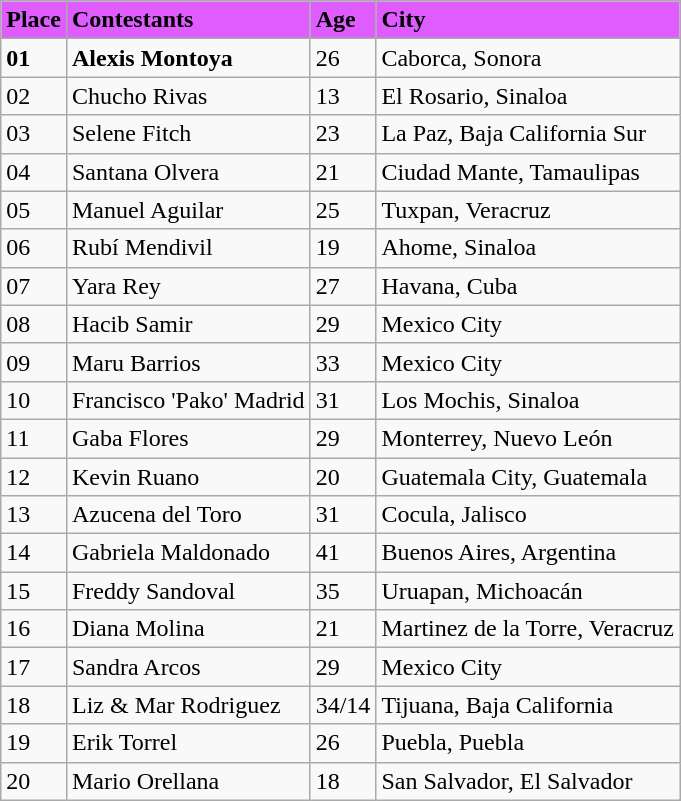<table class="wikitable">
<tr style="background:#DF5CFF; color:Black;">
<td><strong>Place</strong></td>
<td><strong>Contestants</strong></td>
<td><strong>Age</strong></td>
<td><strong>City</strong></td>
</tr>
<tr>
<td><strong>01</strong></td>
<td><strong>Alexis Montoya</strong></td>
<td>26</td>
<td>Caborca, Sonora</td>
</tr>
<tr>
<td>02</td>
<td>Chucho Rivas</td>
<td>13</td>
<td>El Rosario, Sinaloa</td>
</tr>
<tr>
<td>03</td>
<td>Selene Fitch</td>
<td>23</td>
<td>La Paz, Baja California Sur</td>
</tr>
<tr>
<td>04</td>
<td>Santana Olvera</td>
<td>21</td>
<td>Ciudad Mante, Tamaulipas</td>
</tr>
<tr>
<td>05</td>
<td>Manuel Aguilar</td>
<td>25</td>
<td>Tuxpan, Veracruz</td>
</tr>
<tr>
<td>06</td>
<td>Rubí Mendivil</td>
<td>19</td>
<td>Ahome, Sinaloa</td>
</tr>
<tr>
<td>07</td>
<td>Yara Rey</td>
<td>27</td>
<td>Havana, Cuba</td>
</tr>
<tr>
<td>08</td>
<td>Hacib Samir</td>
<td>29</td>
<td>Mexico City</td>
</tr>
<tr>
<td>09</td>
<td>Maru Barrios</td>
<td>33</td>
<td>Mexico City</td>
</tr>
<tr>
<td>10</td>
<td>Francisco 'Pako' Madrid</td>
<td>31</td>
<td>Los Mochis, Sinaloa</td>
</tr>
<tr>
<td>11</td>
<td>Gaba Flores</td>
<td>29</td>
<td>Monterrey, Nuevo León</td>
</tr>
<tr>
<td>12</td>
<td>Kevin Ruano</td>
<td>20</td>
<td>Guatemala City, Guatemala</td>
</tr>
<tr>
<td>13</td>
<td>Azucena del Toro</td>
<td>31</td>
<td>Cocula, Jalisco</td>
</tr>
<tr>
<td>14</td>
<td>Gabriela Maldonado</td>
<td>41</td>
<td>Buenos Aires, Argentina</td>
</tr>
<tr>
<td>15</td>
<td>Freddy Sandoval</td>
<td>35</td>
<td>Uruapan, Michoacán</td>
</tr>
<tr>
<td>16</td>
<td>Diana Molina</td>
<td>21</td>
<td>Martinez de la Torre, Veracruz</td>
</tr>
<tr>
<td>17</td>
<td>Sandra Arcos</td>
<td>29</td>
<td>Mexico City</td>
</tr>
<tr>
<td>18</td>
<td>Liz & Mar Rodriguez</td>
<td>34/14</td>
<td>Tijuana, Baja California</td>
</tr>
<tr>
<td>19</td>
<td>Erik Torrel</td>
<td>26</td>
<td>Puebla, Puebla</td>
</tr>
<tr>
<td>20</td>
<td>Mario Orellana</td>
<td>18</td>
<td>San Salvador, El Salvador</td>
</tr>
</table>
